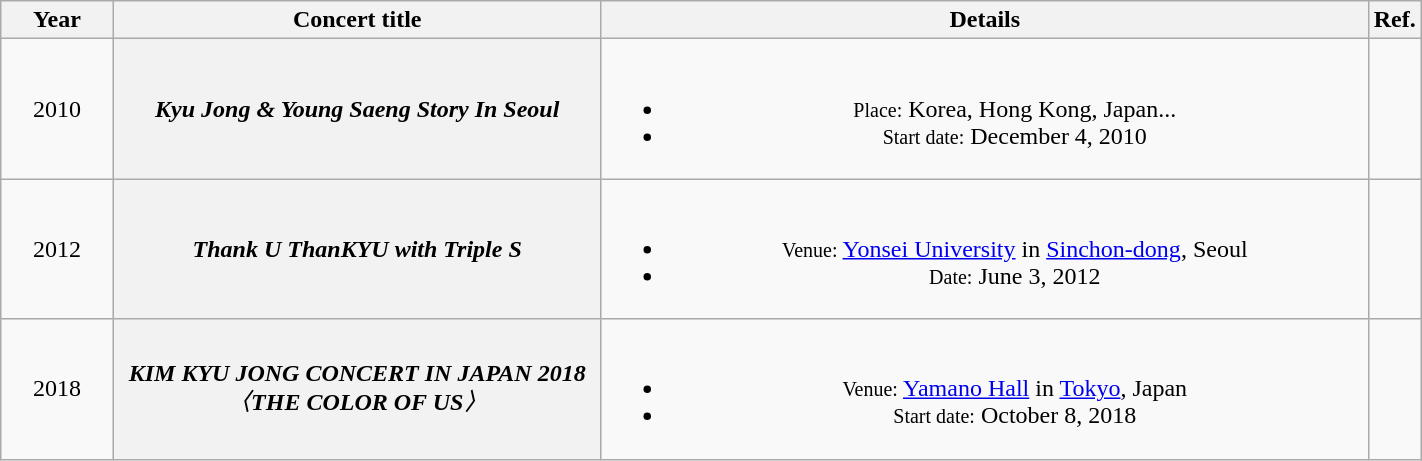<table class="wikitable plainrowheaders" style="width:75%; text-align:center;">
<tr>
<th width=8%>Year</th>
<th width=35%>Concert title</th>
<th width=55%>Details</th>
<th width=2%>Ref.</th>
</tr>
<tr>
<td>2010</td>
<th scope=row><em>Kyu Jong & Young Saeng Story In Seoul</em></th>
<td><br><ul><li><small>Place:</small> Korea, Hong Kong, Japan...</li><li><small>Start date:</small> December 4, 2010</li></ul></td>
<td></td>
</tr>
<tr>
<td>2012</td>
<th scope=row><em>Thank U ThanKYU with Triple S</em></th>
<td><br><ul><li><small>Venue:</small> <a href='#'>Yonsei University</a> in <a href='#'>Sinchon-dong</a>, Seoul</li><li><small>Date:</small> June 3, 2012</li></ul></td>
<td></td>
</tr>
<tr>
<td>2018</td>
<th scope=row><em>KIM KYU JONG CONCERT IN JAPAN 2018〈THE COLOR OF US〉</em></th>
<td><br><ul><li><small>Venue:</small> <a href='#'>Yamano Hall</a> in <a href='#'>Tokyo</a>, Japan</li><li><small>Start date:</small> October 8, 2018</li></ul></td>
<td></td>
</tr>
</table>
